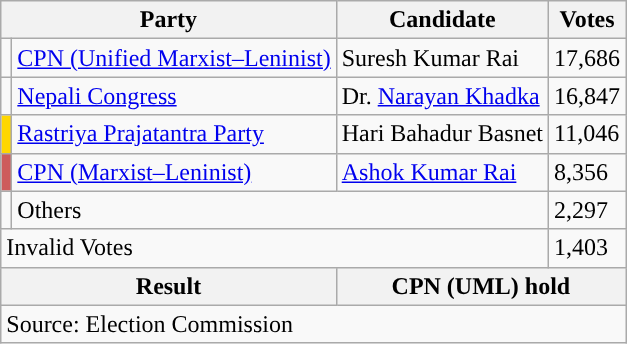<table class="wikitable">
<tr>
<th colspan="2">Party</th>
<th>Candidate</th>
<th>Votes</th>
</tr>
<tr>
<td style="background-color:"></td>
<td><a href='#'>CPN (Unified Marxist–Leninist)</a></td>
<td>Suresh Kumar Rai</td>
<td>17,686</td>
</tr>
<tr>
<td style="background-color:"></td>
<td><a href='#'>Nepali Congress</a></td>
<td>Dr. <a href='#'>Narayan Khadka</a></td>
<td>16,847</td>
</tr>
<tr>
<td style="background-color:gold"></td>
<td><a href='#'>Rastriya Prajatantra Party</a></td>
<td>Hari Bahadur Basnet</td>
<td>11,046</td>
</tr>
<tr>
<td style="background-color:indianred"></td>
<td><a href='#'>CPN (Marxist–Leninist)</a></td>
<td><a href='#'>Ashok Kumar Rai</a></td>
<td>8,356</td>
</tr>
<tr>
<td></td>
<td colspan="2">Others</td>
<td>2,297</td>
</tr>
<tr>
<td colspan="3">Invalid Votes</td>
<td>1,403</td>
</tr>
<tr>
<th colspan="2">Result</th>
<th colspan="2">CPN (UML) hold</th>
</tr>
<tr>
<td colspan="4">Source: Election Commission</td>
</tr>
</table>
